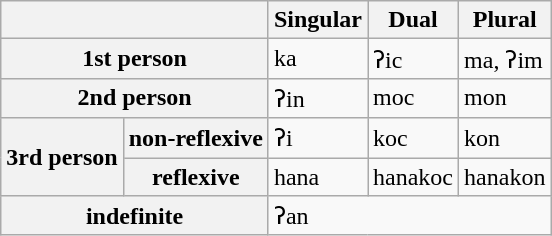<table class="wikitable">
<tr>
<th colspan="2"></th>
<th>Singular</th>
<th>Dual</th>
<th>Plural</th>
</tr>
<tr>
<th colspan="2">1st person</th>
<td>ka</td>
<td>ʔic</td>
<td>ma, ʔim</td>
</tr>
<tr>
<th colspan="2">2nd person</th>
<td>ʔin</td>
<td>moc</td>
<td>mon</td>
</tr>
<tr>
<th rowspan="2">3rd person</th>
<th>non-reflexive</th>
<td>ʔi</td>
<td>koc</td>
<td>kon</td>
</tr>
<tr>
<th>reflexive</th>
<td>hana</td>
<td>hanakoc</td>
<td>hanakon</td>
</tr>
<tr>
<th colspan="2">indefinite</th>
<td colspan="3">ʔan</td>
</tr>
</table>
